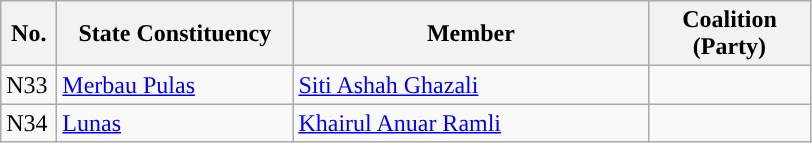<table class="wikitable">
<tr>
<th width="30">No.</th>
<th width="150">State Constituency</th>
<th width="230">Member</th>
<th width="100">Coalition (Party)</th>
</tr>
<tr>
<td>N33</td>
<td><a href='#'>Merbau Pulas</a></td>
<td><a href='#'>Siti Ashah Ghazali</a></td>
<td></td>
</tr>
<tr>
<td>N34</td>
<td><a href='#'>Lunas</a></td>
<td><a href='#'>Khairul Anuar Ramli</a></td>
<td></td>
</tr>
</table>
